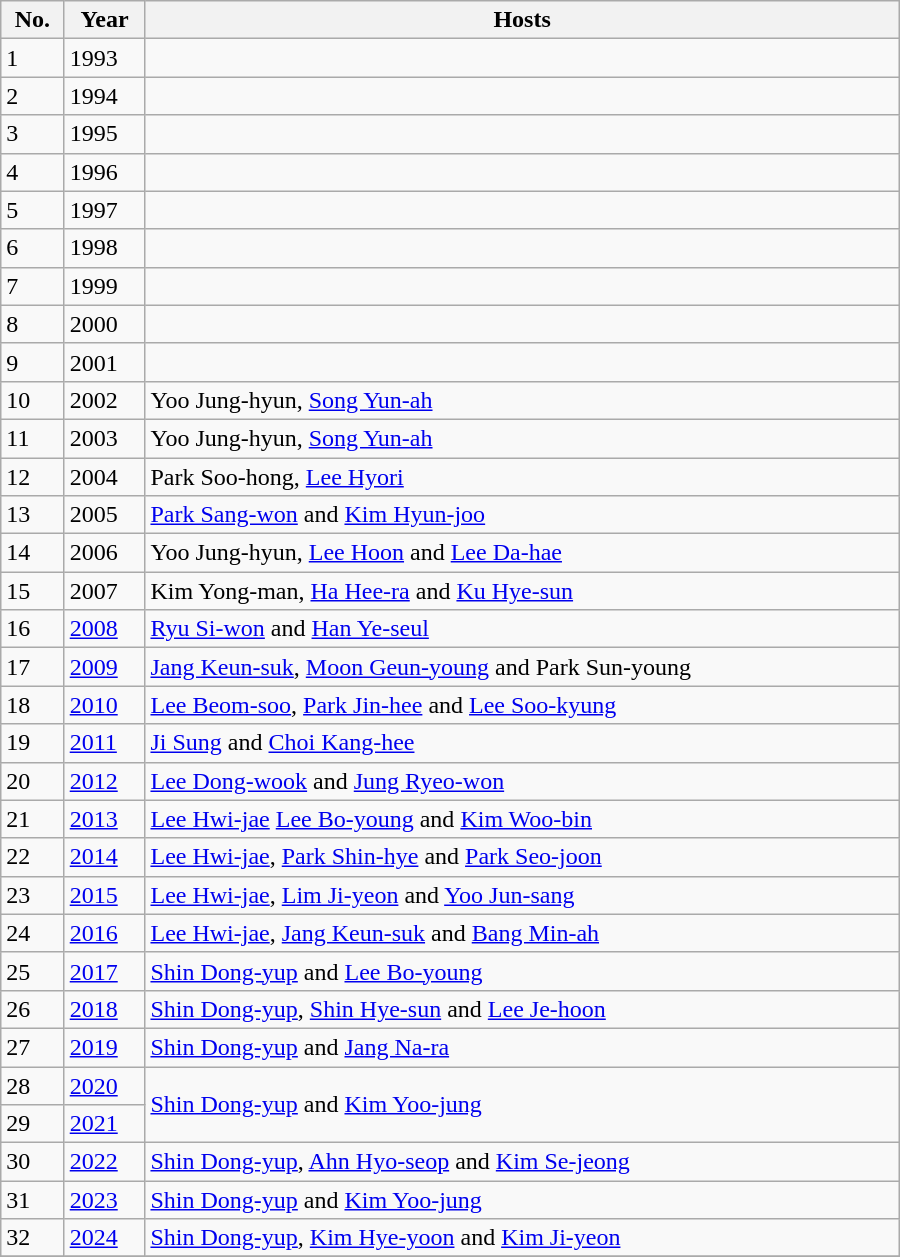<table class="wikitable" style="width:600px">
<tr>
<th>No.</th>
<th>Year</th>
<th>Hosts</th>
</tr>
<tr>
<td>1</td>
<td>1993</td>
<td></td>
</tr>
<tr>
<td>2</td>
<td>1994</td>
<td></td>
</tr>
<tr>
<td>3</td>
<td>1995</td>
<td></td>
</tr>
<tr>
<td>4</td>
<td>1996</td>
<td></td>
</tr>
<tr>
<td>5</td>
<td>1997</td>
<td></td>
</tr>
<tr>
<td>6</td>
<td>1998</td>
<td></td>
</tr>
<tr>
<td>7</td>
<td>1999</td>
<td></td>
</tr>
<tr>
<td>8</td>
<td>2000</td>
<td></td>
</tr>
<tr>
<td>9</td>
<td>2001</td>
<td></td>
</tr>
<tr>
<td>10</td>
<td>2002</td>
<td>Yoo Jung-hyun, <a href='#'>Song Yun-ah</a></td>
</tr>
<tr>
<td>11</td>
<td>2003</td>
<td>Yoo Jung-hyun, <a href='#'>Song Yun-ah</a></td>
</tr>
<tr>
<td>12</td>
<td>2004</td>
<td>Park Soo-hong, <a href='#'>Lee Hyori</a></td>
</tr>
<tr>
<td>13</td>
<td>2005</td>
<td><a href='#'>Park Sang-won</a> and <a href='#'>Kim Hyun-joo</a></td>
</tr>
<tr>
<td>14</td>
<td>2006</td>
<td>Yoo Jung-hyun, <a href='#'>Lee Hoon</a> and <a href='#'>Lee Da-hae</a></td>
</tr>
<tr>
<td>15</td>
<td>2007</td>
<td>Kim Yong-man, <a href='#'>Ha Hee-ra</a> and <a href='#'>Ku Hye-sun</a></td>
</tr>
<tr>
<td>16</td>
<td><a href='#'>2008</a></td>
<td><a href='#'>Ryu Si-won</a> and <a href='#'>Han Ye-seul</a></td>
</tr>
<tr>
<td>17</td>
<td><a href='#'>2009</a></td>
<td><a href='#'>Jang Keun-suk</a>, <a href='#'>Moon Geun-young</a> and Park Sun-young</td>
</tr>
<tr>
<td>18</td>
<td><a href='#'>2010</a></td>
<td><a href='#'>Lee Beom-soo</a>, <a href='#'>Park Jin-hee</a> and <a href='#'>Lee Soo-kyung</a></td>
</tr>
<tr>
<td>19</td>
<td><a href='#'>2011</a></td>
<td><a href='#'>Ji Sung</a> and <a href='#'>Choi Kang-hee</a></td>
</tr>
<tr>
<td>20</td>
<td><a href='#'>2012</a></td>
<td><a href='#'>Lee Dong-wook</a> and <a href='#'>Jung Ryeo-won</a></td>
</tr>
<tr>
<td>21</td>
<td><a href='#'>2013</a></td>
<td><a href='#'>Lee Hwi-jae</a> <a href='#'>Lee Bo-young</a> and <a href='#'>Kim Woo-bin</a></td>
</tr>
<tr>
<td>22</td>
<td><a href='#'>2014</a></td>
<td><a href='#'>Lee Hwi-jae</a>, <a href='#'>Park Shin-hye</a> and <a href='#'>Park Seo-joon</a></td>
</tr>
<tr>
<td>23</td>
<td><a href='#'>2015</a></td>
<td><a href='#'>Lee Hwi-jae</a>, <a href='#'>Lim Ji-yeon</a> and <a href='#'>Yoo Jun-sang</a></td>
</tr>
<tr>
<td>24</td>
<td><a href='#'>2016</a></td>
<td><a href='#'>Lee Hwi-jae</a>, <a href='#'>Jang Keun-suk</a> and <a href='#'>Bang Min-ah</a></td>
</tr>
<tr>
<td>25</td>
<td><a href='#'>2017</a></td>
<td><a href='#'>Shin Dong-yup</a> and <a href='#'>Lee Bo-young</a></td>
</tr>
<tr>
<td>26</td>
<td><a href='#'>2018</a></td>
<td><a href='#'>Shin Dong-yup</a>, <a href='#'>Shin Hye-sun</a> and <a href='#'>Lee Je-hoon</a></td>
</tr>
<tr>
<td>27</td>
<td><a href='#'>2019</a></td>
<td><a href='#'>Shin Dong-yup</a> and <a href='#'>Jang Na-ra</a></td>
</tr>
<tr>
<td>28</td>
<td><a href='#'>2020</a></td>
<td rowspan=2><a href='#'>Shin Dong-yup</a> and <a href='#'>Kim Yoo-jung</a></td>
</tr>
<tr>
<td>29</td>
<td><a href='#'>2021</a></td>
</tr>
<tr>
<td>30</td>
<td><a href='#'>2022</a></td>
<td><a href='#'>Shin Dong-yup</a>, <a href='#'>Ahn Hyo-seop</a> and <a href='#'>Kim Se-jeong</a></td>
</tr>
<tr>
<td>31</td>
<td><a href='#'>2023</a></td>
<td><a href='#'>Shin Dong-yup</a> and <a href='#'>Kim Yoo-jung</a></td>
</tr>
<tr>
<td>32</td>
<td><a href='#'>2024</a></td>
<td><a href='#'>Shin Dong-yup</a>, <a href='#'>Kim Hye-yoon</a> and <a href='#'>Kim Ji-yeon</a></td>
</tr>
<tr>
</tr>
</table>
